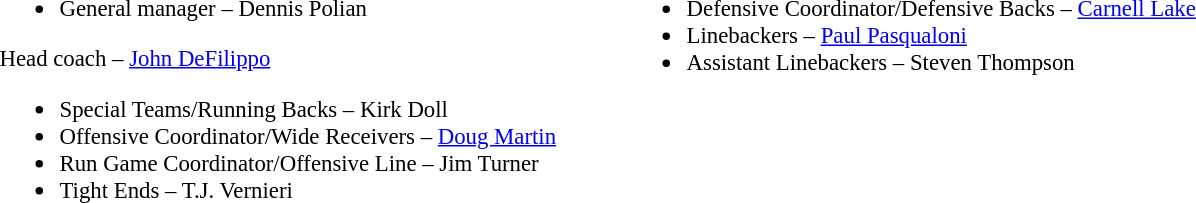<table class="toccolours" style="text-align: left;">
<tr>
<td colspan=7 style="text-align:right;"></td>
</tr>
<tr>
<td style="vertical-align:top;"></td>
<td style="font-size: 95%;vertical-align:top;"><br><ul><li>General manager – Dennis Polian</li></ul>Head coach – <a href='#'>John DeFilippo</a><ul><li>Special Teams/Running Backs – Kirk Doll</li><li>Offensive Coordinator/Wide Receivers – <a href='#'>Doug Martin</a></li><li>Run Game Coordinator/Offensive Line – Jim Turner</li><li>Tight Ends – T.J. Vernieri</li></ul></td>
<td width="35"> </td>
<td style="vertical-align:top;"></td>
<td style="font-size: 95%;vertical-align:top;"><br><ul><li>Defensive Coordinator/Defensive Backs – <a href='#'>Carnell Lake</a></li><li>Linebackers – <a href='#'>Paul Pasqualoni</a></li><li>Assistant Linebackers – Steven Thompson</li></ul></td>
</tr>
</table>
